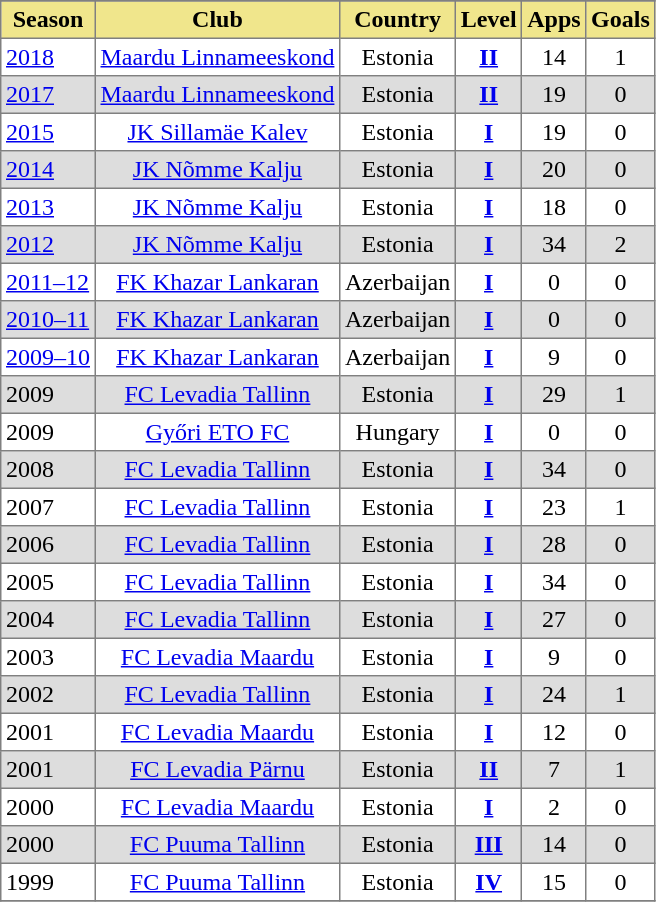<table border=1 cellpadding=3 style="border-collapse: collapse;">
<tr align=center style=background:#efefefe>
</tr>
<tr ---- bgcolor="#F0E68C" align="center">
<th>Season</th>
<th>Club</th>
<th>Country</th>
<th>Level</th>
<th>Apps</th>
<th>Goals</th>
</tr>
<tr>
<td><a href='#'>2018</a></td>
<td align=center><a href='#'>Maardu Linnameeskond</a></td>
<td align=center>Estonia</td>
<td align=center><strong><a href='#'>II</a></strong></td>
<td align=center>14</td>
<td align=center>1</td>
</tr>
<tr bgcolor=#dddddd>
<td><a href='#'>2017</a></td>
<td align=center><a href='#'>Maardu Linnameeskond</a></td>
<td align=center>Estonia</td>
<td align=center><strong><a href='#'>II</a></strong></td>
<td align=center>19</td>
<td align=center>0</td>
</tr>
<tr>
<td><a href='#'>2015</a></td>
<td align=center><a href='#'>JK Sillamäe Kalev</a></td>
<td align=center>Estonia</td>
<td align=center><strong><a href='#'>I</a></strong></td>
<td align=center>19</td>
<td align=center>0</td>
</tr>
<tr bgcolor=#dddddd>
<td><a href='#'>2014</a></td>
<td align=center><a href='#'>JK Nõmme Kalju</a></td>
<td align=center>Estonia</td>
<td align=center><strong><a href='#'>I</a></strong></td>
<td align=center>20</td>
<td align=center>0</td>
</tr>
<tr>
<td><a href='#'>2013</a></td>
<td align=center><a href='#'>JK Nõmme Kalju</a></td>
<td align=center>Estonia</td>
<td align=center><strong><a href='#'>I</a></strong></td>
<td align=center>18</td>
<td align=center>0</td>
</tr>
<tr bgcolor=#dddddd>
<td><a href='#'>2012</a></td>
<td align=center><a href='#'>JK Nõmme Kalju</a></td>
<td align=center>Estonia</td>
<td align=center><strong><a href='#'>I</a></strong></td>
<td align=center>34</td>
<td align=center>2</td>
</tr>
<tr>
<td><a href='#'>2011–12</a></td>
<td align=center><a href='#'>FK Khazar Lankaran</a></td>
<td align=center>Azerbaijan</td>
<td align=center><strong><a href='#'>I</a></strong></td>
<td align=center>0</td>
<td align=center>0</td>
</tr>
<tr bgcolor=#dddddd>
<td><a href='#'>2010–11</a></td>
<td align=center><a href='#'>FK Khazar Lankaran</a></td>
<td align=center>Azerbaijan</td>
<td align=center><strong><a href='#'>I</a></strong></td>
<td align=center>0</td>
<td align=center>0</td>
</tr>
<tr>
<td><a href='#'>2009–10</a></td>
<td align=center><a href='#'>FK Khazar Lankaran</a></td>
<td align=center>Azerbaijan</td>
<td align=center><strong><a href='#'>I</a></strong></td>
<td align=center>9</td>
<td align=center>0</td>
</tr>
<tr bgcolor=#dddddd>
<td>2009</td>
<td align=center><a href='#'>FC Levadia Tallinn</a></td>
<td align=center>Estonia</td>
<td align=center><strong><a href='#'>I</a></strong></td>
<td align=center>29</td>
<td align=center>1</td>
</tr>
<tr>
<td>2009</td>
<td align=center><a href='#'>Győri ETO FC</a></td>
<td align=center>Hungary</td>
<td align=center><strong><a href='#'>I</a></strong></td>
<td align=center>0</td>
<td align=center>0</td>
</tr>
<tr bgcolor=#dddddd>
<td>2008</td>
<td align=center><a href='#'>FC Levadia Tallinn</a></td>
<td align=center>Estonia</td>
<td align=center><strong><a href='#'>I</a></strong></td>
<td align=center>34</td>
<td align=center>0</td>
</tr>
<tr>
<td>2007</td>
<td align=center><a href='#'>FC Levadia Tallinn</a></td>
<td align=center>Estonia</td>
<td align=center><strong><a href='#'>I</a></strong></td>
<td align=center>23</td>
<td align=center>1</td>
</tr>
<tr bgcolor=#dddddd>
<td>2006</td>
<td align=center><a href='#'>FC Levadia Tallinn</a></td>
<td align=center>Estonia</td>
<td align=center><strong><a href='#'>I</a></strong></td>
<td align=center>28</td>
<td align=center>0</td>
</tr>
<tr>
<td>2005</td>
<td align=center><a href='#'>FC Levadia Tallinn</a></td>
<td align=center>Estonia</td>
<td align=center><strong><a href='#'>I</a></strong></td>
<td align=center>34</td>
<td align=center>0</td>
</tr>
<tr bgcolor=#dddddd>
<td>2004</td>
<td align=center><a href='#'>FC Levadia Tallinn</a></td>
<td align=center>Estonia</td>
<td align=center><strong><a href='#'>I</a></strong></td>
<td align=center>27</td>
<td align=center>0</td>
</tr>
<tr>
<td>2003</td>
<td align=center><a href='#'>FC Levadia Maardu</a></td>
<td align=center>Estonia</td>
<td align=center><strong><a href='#'>I</a></strong></td>
<td align=center>9</td>
<td align=center>0</td>
</tr>
<tr bgcolor=#dddddd>
<td>2002</td>
<td align=center><a href='#'>FC Levadia Tallinn</a></td>
<td align=center>Estonia</td>
<td align=center><strong><a href='#'>I</a></strong></td>
<td align=center>24</td>
<td align=center>1</td>
</tr>
<tr>
<td>2001</td>
<td align=center><a href='#'>FC Levadia Maardu</a></td>
<td align=center>Estonia</td>
<td align=center><strong><a href='#'>I</a></strong></td>
<td align=center>12</td>
<td align=center>0</td>
</tr>
<tr bgcolor=#dddddd>
<td>2001</td>
<td align=center><a href='#'>FC Levadia Pärnu</a></td>
<td align=center>Estonia</td>
<td align=center><strong><a href='#'>II</a></strong></td>
<td align=center>7</td>
<td align=center>1</td>
</tr>
<tr>
<td>2000</td>
<td align=center><a href='#'>FC Levadia Maardu</a></td>
<td align=center>Estonia</td>
<td align=center><strong><a href='#'>I</a></strong></td>
<td align=center>2</td>
<td align=center>0</td>
</tr>
<tr bgcolor=#dddddd>
<td>2000</td>
<td align=center><a href='#'>FC Puuma Tallinn</a></td>
<td align=center>Estonia</td>
<td align=center><strong><a href='#'>III</a></strong></td>
<td align=center>14</td>
<td align=center>0</td>
</tr>
<tr>
<td>1999</td>
<td align=center><a href='#'>FC Puuma Tallinn</a></td>
<td align=center>Estonia</td>
<td align=center><strong><a href='#'>IV</a></strong></td>
<td align=center>15</td>
<td align=center>0</td>
</tr>
<tr bgcolor=#dddddd>
</tr>
</table>
